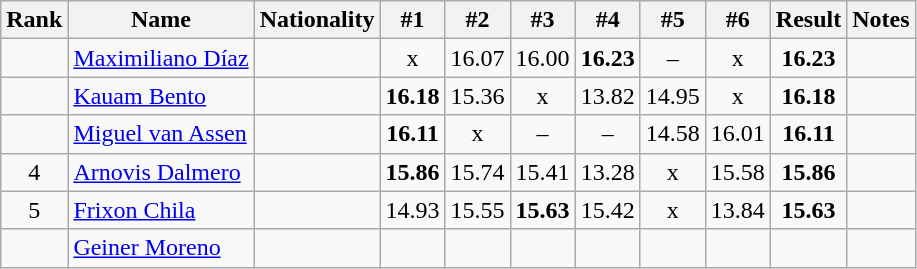<table class="wikitable sortable" style="text-align:center">
<tr>
<th>Rank</th>
<th>Name</th>
<th>Nationality</th>
<th>#1</th>
<th>#2</th>
<th>#3</th>
<th>#4</th>
<th>#5</th>
<th>#6</th>
<th>Result</th>
<th>Notes</th>
</tr>
<tr>
<td></td>
<td align=left><a href='#'>Maximiliano Díaz</a></td>
<td align=left></td>
<td>x</td>
<td>16.07</td>
<td>16.00</td>
<td><strong>16.23</strong></td>
<td>–</td>
<td>x</td>
<td><strong>16.23</strong></td>
<td></td>
</tr>
<tr>
<td></td>
<td align=left><a href='#'>Kauam Bento</a></td>
<td align=left></td>
<td><strong>16.18</strong></td>
<td>15.36</td>
<td>x</td>
<td>13.82</td>
<td>14.95</td>
<td>x</td>
<td><strong>16.18</strong></td>
<td></td>
</tr>
<tr>
<td></td>
<td align=left><a href='#'>Miguel van Assen</a></td>
<td align=left></td>
<td><strong>16.11</strong></td>
<td>x</td>
<td>–</td>
<td>–</td>
<td>14.58</td>
<td>16.01</td>
<td><strong>16.11</strong></td>
<td></td>
</tr>
<tr>
<td>4</td>
<td align=left><a href='#'>Arnovis Dalmero</a></td>
<td align=left></td>
<td><strong>15.86</strong></td>
<td>15.74</td>
<td>15.41</td>
<td>13.28</td>
<td>x</td>
<td>15.58</td>
<td><strong>15.86</strong></td>
<td></td>
</tr>
<tr>
<td>5</td>
<td align=left><a href='#'>Frixon Chila</a></td>
<td align=left></td>
<td>14.93</td>
<td>15.55</td>
<td><strong>15.63</strong></td>
<td>15.42</td>
<td>x</td>
<td>13.84</td>
<td><strong>15.63</strong></td>
<td></td>
</tr>
<tr>
<td></td>
<td align=left><a href='#'>Geiner Moreno</a></td>
<td align=left></td>
<td></td>
<td></td>
<td></td>
<td></td>
<td></td>
<td></td>
<td><strong></strong></td>
<td></td>
</tr>
</table>
